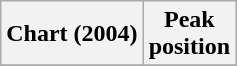<table class="wikitable">
<tr>
<th>Chart (2004)</th>
<th>Peak<br>position</th>
</tr>
<tr>
</tr>
</table>
